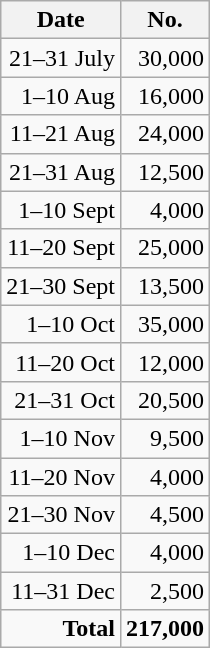<table class="wikitable floatright" style="text-align:right;">
<tr>
<th>Date</th>
<th>No.</th>
</tr>
<tr>
<td>21–31 July</td>
<td>30,000</td>
</tr>
<tr>
<td>1–10 Aug</td>
<td>16,000</td>
</tr>
<tr>
<td>11–21 Aug</td>
<td>24,000</td>
</tr>
<tr>
<td>21–31 Aug</td>
<td>12,500</td>
</tr>
<tr>
<td>1–10 Sept</td>
<td>4,000</td>
</tr>
<tr>
<td>11–20 Sept</td>
<td>25,000</td>
</tr>
<tr>
<td>21–30 Sept</td>
<td>13,500</td>
</tr>
<tr>
<td>1–10 Oct</td>
<td>35,000</td>
</tr>
<tr>
<td>11–20 Oct</td>
<td>12,000</td>
</tr>
<tr>
<td>21–31 Oct</td>
<td>20,500</td>
</tr>
<tr>
<td>1–10 Nov</td>
<td>9,500</td>
</tr>
<tr>
<td>11–20 Nov</td>
<td>4,000</td>
</tr>
<tr>
<td>21–30 Nov</td>
<td>4,500</td>
</tr>
<tr>
<td>1–10 Dec</td>
<td>4,000</td>
</tr>
<tr>
<td>11–31 Dec</td>
<td>2,500</td>
</tr>
<tr>
<td><strong>Total</strong></td>
<td><strong>217,000</strong></td>
</tr>
</table>
